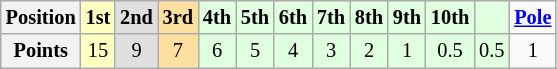<table class="wikitable" style="font-size:85%; text-align:center;">
<tr>
<th>Position</th>
<td style="background:#ffffbf;"><strong>1st</strong></td>
<td style="background:#dfdfdf;"><strong>2nd</strong></td>
<td style="background:#ffdf9f;"><strong>3rd</strong></td>
<td style="background:#dfffdf;"><strong>4th</strong></td>
<td style="background:#dfffdf;"><strong>5th</strong></td>
<td style="background:#dfffdf;"><strong>6th</strong></td>
<td style="background:#dfffdf;"><strong>7th</strong></td>
<td style="background:#dfffdf;"><strong>8th</strong></td>
<td style="background:#dfffdf;"><strong>9th</strong></td>
<td style="background:#dfffdf;"><strong>10th</strong></td>
<td style="background:#dfffdf;"><strong></strong></td>
<td><strong><a href='#'>Pole</a></strong></td>
</tr>
<tr>
<th>Points</th>
<td style="background:#ffffbf;">15</td>
<td style="background:#dfdfdf;">9</td>
<td style="background:#ffdf9f;">7</td>
<td style="background:#dfffdf;">6</td>
<td style="background:#dfffdf;">5</td>
<td style="background:#dfffdf;">4</td>
<td style="background:#dfffdf;">3</td>
<td style="background:#dfffdf;">2</td>
<td style="background:#dfffdf;">1</td>
<td style="background:#dfffdf;">0.5</td>
<td style="background:#dfffdf;">0.5</td>
<td>1</td>
</tr>
</table>
